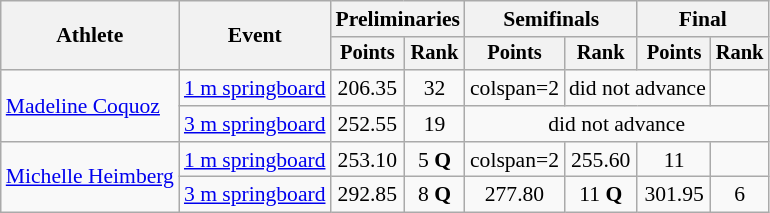<table class="wikitable" style="text-align:center; font-size:90%">
<tr>
<th rowspan="2">Athlete</th>
<th rowspan="2">Event</th>
<th colspan="2">Preliminaries</th>
<th colspan="2">Semifinals</th>
<th colspan="2">Final</th>
</tr>
<tr style="font-size:95%">
<th>Points</th>
<th>Rank</th>
<th>Points</th>
<th>Rank</th>
<th>Points</th>
<th>Rank</th>
</tr>
<tr>
<td align=left rowspan=2><a href='#'>Madeline Coquoz</a></td>
<td align=left><a href='#'>1 m springboard</a></td>
<td>206.35</td>
<td>32</td>
<td>colspan=2 </td>
<td colspan=2>did not advance</td>
</tr>
<tr>
<td align=left><a href='#'>3 m springboard</a></td>
<td>252.55</td>
<td>19</td>
<td colspan=4>did not advance</td>
</tr>
<tr>
<td align=left rowspan=2><a href='#'>Michelle Heimberg</a></td>
<td align=left><a href='#'>1 m springboard</a></td>
<td>253.10</td>
<td>5 <strong>Q</strong></td>
<td>colspan=2 </td>
<td>255.60</td>
<td>11</td>
</tr>
<tr>
<td align=left><a href='#'>3 m springboard</a></td>
<td>292.85</td>
<td>8 <strong>Q</strong></td>
<td>277.80</td>
<td>11 <strong>Q</strong></td>
<td>301.95</td>
<td>6</td>
</tr>
</table>
